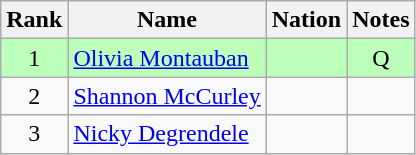<table class="wikitable sortable" style="text-align:center">
<tr>
<th>Rank</th>
<th>Name</th>
<th>Nation</th>
<th>Notes</th>
</tr>
<tr bgcolor=bbffbb>
<td>1</td>
<td align=left><a href='#'>Olivia Montauban</a></td>
<td align=left></td>
<td>Q</td>
</tr>
<tr>
<td>2</td>
<td align=left><a href='#'>Shannon McCurley</a></td>
<td align=left></td>
<td></td>
</tr>
<tr>
<td>3</td>
<td align=left><a href='#'>Nicky Degrendele</a></td>
<td align=left></td>
<td></td>
</tr>
</table>
